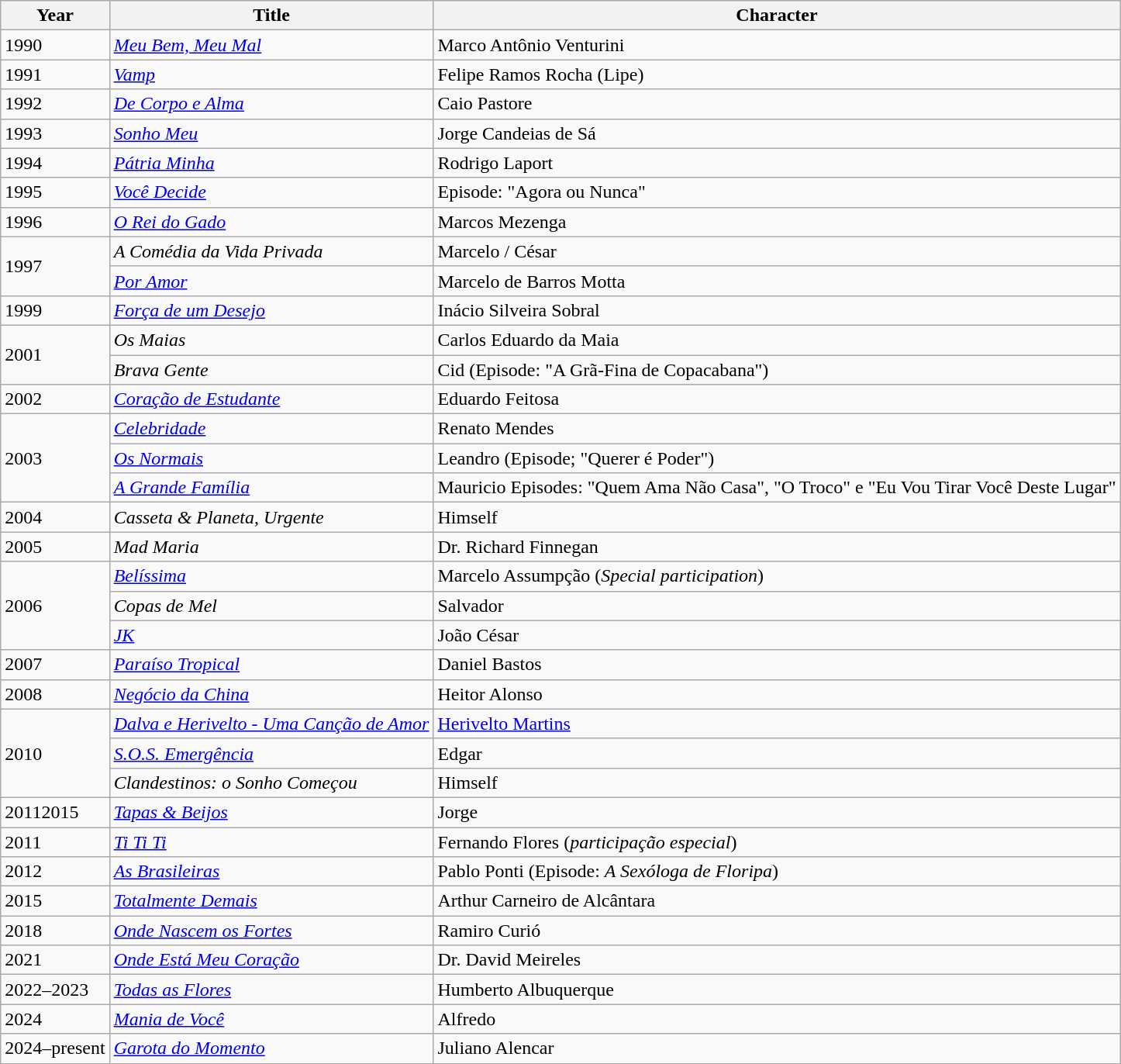<table class="wikitable">
<tr>
<th>Year</th>
<th>Title</th>
<th>Character</th>
</tr>
<tr>
<td>1990</td>
<td><em><a href='#'>Meu Bem, Meu Mal</a></em></td>
<td>Marco Antônio Venturini</td>
</tr>
<tr>
<td>1991</td>
<td><em><a href='#'>Vamp</a></em></td>
<td>Felipe Ramos Rocha (Lipe)</td>
</tr>
<tr>
<td>1992</td>
<td><em><a href='#'>De Corpo e Alma</a></em></td>
<td>Caio Pastore</td>
</tr>
<tr>
<td>1993</td>
<td><em><a href='#'>Sonho Meu</a></em></td>
<td>Jorge Candeias de Sá</td>
</tr>
<tr>
<td>1994</td>
<td><em><a href='#'>Pátria Minha</a></em></td>
<td>Rodrigo Laport</td>
</tr>
<tr>
<td>1995</td>
<td><em><a href='#'>Você Decide</a></em></td>
<td>Episode: "Agora ou Nunca"</td>
</tr>
<tr>
<td>1996</td>
<td><em><a href='#'>O Rei do Gado</a></em></td>
<td>Marcos Mezenga</td>
</tr>
<tr>
<td rowspan=2>1997</td>
<td><em>A Comédia da Vida Privada</em></td>
<td>Marcelo / César</td>
</tr>
<tr>
<td><em><a href='#'>Por Amor</a></em></td>
<td>Marcelo de Barros Motta</td>
</tr>
<tr>
<td>1999</td>
<td><em><a href='#'>Força de um Desejo</a></em></td>
<td>Inácio Silveira Sobral</td>
</tr>
<tr>
<td rowspan=2>2001</td>
<td><em>Os Maias</em></td>
<td>Carlos Eduardo da Maia</td>
</tr>
<tr>
<td><em>Brava Gente</em></td>
<td>Cid (Episode: "A Grã-Fina de Copacabana")</td>
</tr>
<tr>
<td>2002</td>
<td><em><a href='#'>Coração de Estudante</a></em></td>
<td>Eduardo Feitosa</td>
</tr>
<tr>
<td rowspan=3>2003</td>
<td><em><a href='#'>Celebridade</a></em></td>
<td>Renato Mendes</td>
</tr>
<tr>
<td><em><a href='#'>Os Normais</a></em></td>
<td>Leandro (Episode; "Querer é Poder")</td>
</tr>
<tr>
<td><em><a href='#'>A Grande Família</a></em></td>
<td>Mauricio Episodes: "Quem Ama Não Casa", "O Troco" e "Eu Vou Tirar Você Deste Lugar"</td>
</tr>
<tr>
<td>2004</td>
<td><em>Casseta & Planeta, Urgente</em></td>
<td>Himself</td>
</tr>
<tr>
<td>2005</td>
<td><em>Mad Maria</em></td>
<td>Dr. Richard Finnegan</td>
</tr>
<tr>
<td rowspan=3>2006</td>
<td><em><a href='#'>Belíssima</a></em></td>
<td>Marcelo Assumpção (<em>Special participation</em>)</td>
</tr>
<tr>
<td><em>Copas de Mel</em></td>
<td>Salvador</td>
</tr>
<tr>
<td><em><a href='#'>JK</a></em></td>
<td>João César</td>
</tr>
<tr>
<td>2007</td>
<td><em><a href='#'>Paraíso Tropical</a></em></td>
<td>Daniel Bastos</td>
</tr>
<tr>
<td>2008</td>
<td><em><a href='#'>Negócio da China</a></em></td>
<td>Heitor Alonso</td>
</tr>
<tr>
<td rowspan=3>2010</td>
<td><em><a href='#'>Dalva e Herivelto - Uma Canção de Amor</a></em></td>
<td><a href='#'>Herivelto Martins</a></td>
</tr>
<tr>
<td><em><a href='#'>S.O.S. Emergência</a></em></td>
<td>Edgar</td>
</tr>
<tr>
<td><em>Clandestinos: o Sonho Começou</em></td>
<td>Himself</td>
</tr>
<tr>
<td>20112015</td>
<td><em><a href='#'>Tapas & Beijos</a></em></td>
<td>Jorge</td>
</tr>
<tr>
<td>2011</td>
<td><em><a href='#'>Ti Ti Ti</a></em></td>
<td>Fernando Flores (<em>participação especial</em>) </td>
</tr>
<tr>
<td>2012</td>
<td><em><a href='#'>As Brasileiras</a></em></td>
<td>Pablo Ponti (Episode: <em>A Sexóloga de Floripa</em>)</td>
</tr>
<tr>
<td>2015</td>
<td><em><a href='#'>Totalmente Demais</a></em></td>
<td>Arthur Carneiro de Alcântara </td>
</tr>
<tr>
<td>2018</td>
<td><a href='#'><em>Onde Nascem os Fortes</em></a></td>
<td>Ramiro Curió</td>
</tr>
<tr>
<td>2021</td>
<td><em><a href='#'>Onde Está Meu Coração</a></em></td>
<td>Dr. David Meireles</td>
</tr>
<tr>
<td>2022–2023</td>
<td><em><a href='#'>Todas as Flores</a></em></td>
<td>Humberto Albuquerque</td>
</tr>
<tr>
<td>2024</td>
<td><em><a href='#'>Mania de Você</a></em></td>
<td>Alfredo</td>
</tr>
<tr>
<td>2024–present</td>
<td><em><a href='#'>Garota do Momento</a></em></td>
<td>Juliano Alencar</td>
</tr>
</table>
